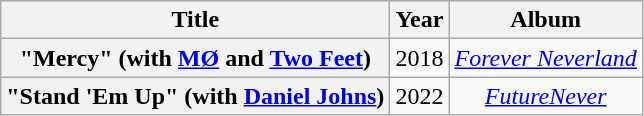<table class="wikitable plainrowheaders" style="text-align:center;" border="1">
<tr>
<th scope="col">Title</th>
<th scope="col">Year</th>
<th scope="col">Album</th>
</tr>
<tr>
<th scope="row">"Mercy" (with <a href='#'>MØ</a> and <a href='#'>Two Feet</a>)</th>
<td>2018</td>
<td><em><a href='#'>Forever Neverland</a></em></td>
</tr>
<tr>
<th scope="row">"Stand 'Em Up" (with <a href='#'>Daniel Johns</a>)</th>
<td>2022</td>
<td><em><a href='#'>FutureNever</a></em></td>
</tr>
</table>
